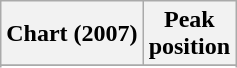<table class="wikitable">
<tr>
<th>Chart (2007)</th>
<th>Peak<br>position</th>
</tr>
<tr>
</tr>
<tr>
</tr>
<tr>
</tr>
<tr>
</tr>
<tr>
</tr>
<tr>
</tr>
<tr>
</tr>
<tr>
</tr>
</table>
